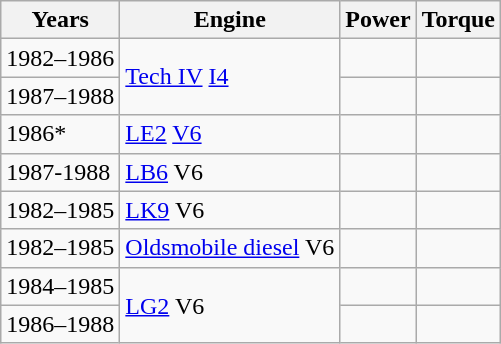<table class="wikitable" border="1">
<tr>
<th>Years</th>
<th>Engine</th>
<th>Power</th>
<th>Torque</th>
</tr>
<tr>
<td>1982–1986</td>
<td rowspan=2> <a href='#'>Tech IV</a> <a href='#'>I4</a></td>
<td></td>
<td></td>
</tr>
<tr>
<td>1987–1988</td>
<td></td>
<td></td>
</tr>
<tr>
<td>1986*</td>
<td> <a href='#'>LE2</a> <a href='#'>V6</a></td>
<td></td>
<td></td>
</tr>
<tr>
<td>1987-1988</td>
<td> <a href='#'>LB6</a> V6</td>
<td></td>
<td></td>
</tr>
<tr>
<td>1982–1985</td>
<td> <a href='#'>LK9</a> V6</td>
<td></td>
<td></td>
</tr>
<tr>
<td>1982–1985</td>
<td> <a href='#'>Oldsmobile diesel</a> V6</td>
<td></td>
<td></td>
</tr>
<tr>
<td>1984–1985</td>
<td rowspan=2> <a href='#'>LG2</a> V6</td>
<td></td>
<td></td>
</tr>
<tr>
<td>1986–1988</td>
<td></td>
<td></td>
</tr>
</table>
